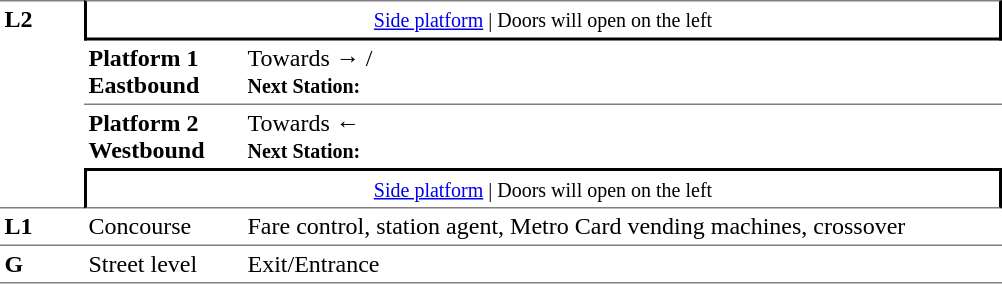<table table border=0 cellspacing=0 cellpadding=3>
<tr>
<td style="border-top:solid 1px grey;border-bottom:solid 1px grey;" width=50 rowspan=4 valign=top><strong>L2</strong></td>
<td style="border-top:solid 1px grey;border-right:solid 2px black;border-left:solid 2px black;border-bottom:solid 2px black;text-align:center;" colspan=2><small><a href='#'>Side platform</a> | Doors will open on the left </small></td>
</tr>
<tr>
<td style="border-bottom:solid 1px grey;" width=100><span><strong>Platform 1</strong><br><strong>Eastbound</strong></span></td>
<td style="border-bottom:solid 1px grey;" width=500>Towards →  / <br><small><strong>Next Station:</strong> </small></td>
</tr>
<tr>
<td><span><strong>Platform 2</strong><br><strong>Westbound</strong></span></td>
<td><span></span>Towards ← <br><small><strong>Next Station:</strong> </small></td>
</tr>
<tr>
<td style="border-top:solid 2px black;border-right:solid 2px black;border-left:solid 2px black;border-bottom:solid 1px grey;text-align:center;" colspan=2><small><a href='#'>Side platform</a> | Doors will open on the left </small></td>
</tr>
<tr>
<td valign=top><strong>L1</strong></td>
<td valign=top>Concourse</td>
<td valign=top>Fare control, station agent, Metro Card vending machines, crossover</td>
</tr>
<tr>
<td style="border-bottom:solid 1px grey;border-top:solid 1px grey;" width=50 valign=top><strong>G</strong></td>
<td style="border-top:solid 1px grey;border-bottom:solid 1px grey;" width=100 valign=top>Street level</td>
<td style="border-top:solid 1px grey;border-bottom:solid 1px grey;" width=500 valign=top>Exit/Entrance</td>
</tr>
</table>
